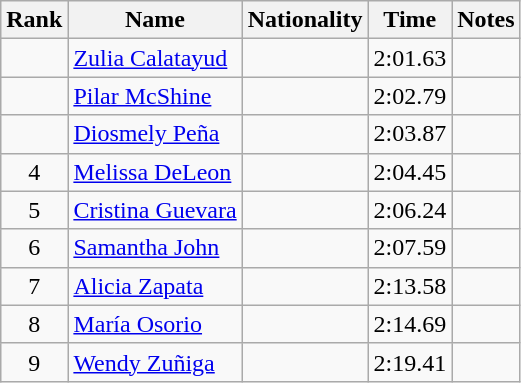<table class="wikitable sortable" style="text-align:center">
<tr>
<th>Rank</th>
<th>Name</th>
<th>Nationality</th>
<th>Time</th>
<th>Notes</th>
</tr>
<tr>
<td></td>
<td align=left><a href='#'>Zulia Calatayud</a></td>
<td align=left></td>
<td>2:01.63</td>
<td></td>
</tr>
<tr>
<td></td>
<td align=left><a href='#'>Pilar McShine</a></td>
<td align=left></td>
<td>2:02.79</td>
<td></td>
</tr>
<tr>
<td></td>
<td align=left><a href='#'>Diosmely Peña</a></td>
<td align=left></td>
<td>2:03.87</td>
<td></td>
</tr>
<tr>
<td>4</td>
<td align=left><a href='#'>Melissa DeLeon</a></td>
<td align=left></td>
<td>2:04.45</td>
<td></td>
</tr>
<tr>
<td>5</td>
<td align=left><a href='#'>Cristina Guevara</a></td>
<td align=left></td>
<td>2:06.24</td>
<td></td>
</tr>
<tr>
<td>6</td>
<td align=left><a href='#'>Samantha John</a></td>
<td align=left></td>
<td>2:07.59</td>
<td></td>
</tr>
<tr>
<td>7</td>
<td align=left><a href='#'>Alicia Zapata</a></td>
<td align=left></td>
<td>2:13.58</td>
<td></td>
</tr>
<tr>
<td>8</td>
<td align=left><a href='#'>María Osorio</a></td>
<td align=left></td>
<td>2:14.69</td>
<td></td>
</tr>
<tr>
<td>9</td>
<td align=left><a href='#'>Wendy Zuñiga</a></td>
<td align=left></td>
<td>2:19.41</td>
<td></td>
</tr>
</table>
